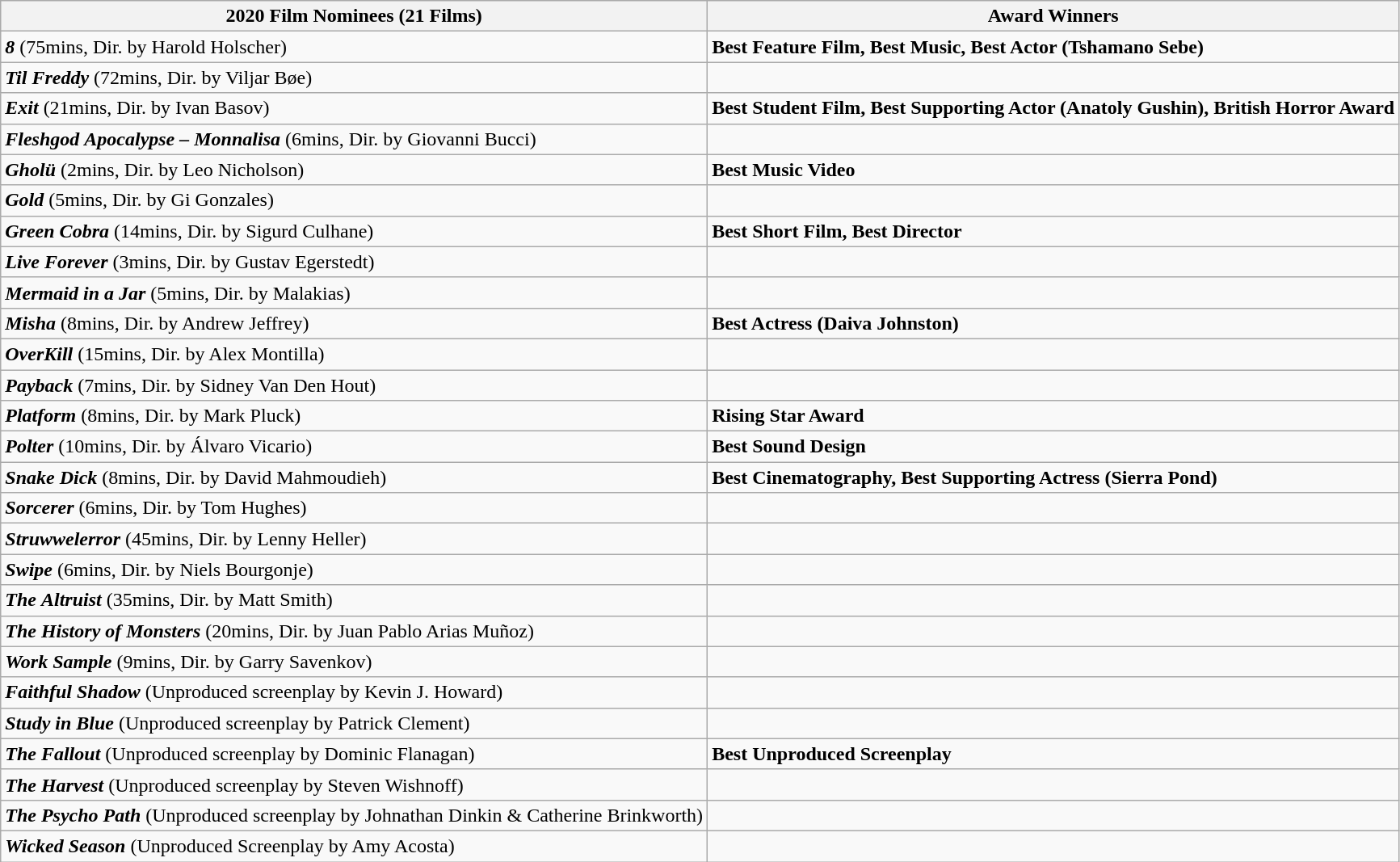<table class="wikitable mw-collapsible mw-collapsed">
<tr>
<th>2020 Film Nominees (21 Films)</th>
<th>Award Winners</th>
</tr>
<tr>
<td><strong><em>8</em></strong> (75mins, Dir. by Harold Holscher)</td>
<td><strong>Best Feature Film, Best Music, Best Actor (Tshamano Sebe)</strong></td>
</tr>
<tr>
<td><strong><em>Til</em></strong> <strong><em>Freddy</em></strong> (72mins, Dir. by Viljar Bøe)</td>
<td></td>
</tr>
<tr>
<td><strong><em>Exit</em></strong> (21mins, Dir. by Ivan Basov)</td>
<td><strong>Best Student Film, Best Supporting Actor (Anatoly Gushin), British  Horror Award</strong></td>
</tr>
<tr>
<td><strong><em>Fleshgod</em></strong> <strong><em>Apocalypse  – Monnalisa</em></strong> (6mins, Dir. by Giovanni Bucci)</td>
<td></td>
</tr>
<tr>
<td><strong><em>Gholü</em></strong> (2mins, Dir. by Leo Nicholson)</td>
<td><strong>Best Music Video</strong></td>
</tr>
<tr>
<td><strong><em>Gold</em></strong> (5mins, Dir. by Gi Gonzales)</td>
<td></td>
</tr>
<tr>
<td><strong><em>Green</em></strong> <strong><em>Cobra</em></strong> (14mins, Dir. by Sigurd Culhane)</td>
<td><strong>Best Short Film, Best Director</strong></td>
</tr>
<tr>
<td><strong><em>Live</em></strong> <strong><em>Forever</em></strong> (3mins, Dir. by Gustav Egerstedt)</td>
<td></td>
</tr>
<tr>
<td><strong><em>Mermaid</em></strong> <strong><em>in</em></strong> <strong><em>a Jar</em></strong> (5mins, Dir. by Malakias)</td>
<td></td>
</tr>
<tr>
<td><strong><em>Misha</em></strong> (8mins, Dir. by Andrew Jeffrey)</td>
<td><strong>Best Actress (Daiva Johnston)</strong></td>
</tr>
<tr>
<td><strong><em>OverKill</em></strong> (15mins, Dir. by Alex Montilla)</td>
<td></td>
</tr>
<tr>
<td><strong><em>Payback</em></strong> (7mins, Dir. by Sidney Van Den Hout)</td>
<td></td>
</tr>
<tr>
<td><strong><em>Platform</em></strong> (8mins, Dir. by Mark Pluck)</td>
<td><strong>Rising Star Award</strong></td>
</tr>
<tr>
<td><strong><em>Polter</em></strong> (10mins, Dir. by Álvaro Vicario)</td>
<td><strong>Best Sound Design</strong></td>
</tr>
<tr>
<td><strong><em>Snake</em></strong> <strong><em>Dick</em></strong> (8mins, Dir. by David Mahmoudieh)</td>
<td><strong>Best Cinematography, Best Supporting Actress (Sierra Pond)</strong></td>
</tr>
<tr>
<td><strong><em>Sorcerer</em></strong> (6mins, Dir. by Tom Hughes)</td>
<td></td>
</tr>
<tr>
<td><strong><em>Struwwelerror</em></strong> (45mins, Dir. by Lenny Heller)</td>
<td></td>
</tr>
<tr>
<td><strong><em>Swipe</em></strong> (6mins, Dir. by Niels Bourgonje)</td>
<td></td>
</tr>
<tr>
<td><strong><em>The</em></strong> <strong><em>Altruist</em></strong> (35mins, Dir. by Matt Smith)</td>
<td></td>
</tr>
<tr>
<td><strong><em>The History of Monsters</em></strong> (20mins, Dir. by Juan Pablo Arias Muñoz)</td>
<td></td>
</tr>
<tr>
<td><strong><em>Work Sample</em></strong> (9mins, Dir. by Garry Savenkov)</td>
<td></td>
</tr>
<tr>
<td><strong><em>Faithful Shadow</em></strong> (Unproduced screenplay by Kevin J. Howard)</td>
<td></td>
</tr>
<tr>
<td><strong><em>Study in Blue</em></strong> (Unproduced screenplay by Patrick Clement)</td>
<td></td>
</tr>
<tr>
<td><strong><em>The Fallout</em></strong> (Unproduced screenplay by Dominic Flanagan)</td>
<td><strong>Best Unproduced Screenplay</strong></td>
</tr>
<tr>
<td><strong><em>The Harvest</em></strong> (Unproduced screenplay by Steven Wishnoff)</td>
<td></td>
</tr>
<tr>
<td><strong><em>The Psycho Path</em></strong> (Unproduced screenplay by Johnathan Dinkin & Catherine Brinkworth)</td>
<td></td>
</tr>
<tr>
<td><strong><em>Wicked Season</em></strong> (Unproduced Screenplay by Amy Acosta)</td>
<td></td>
</tr>
</table>
